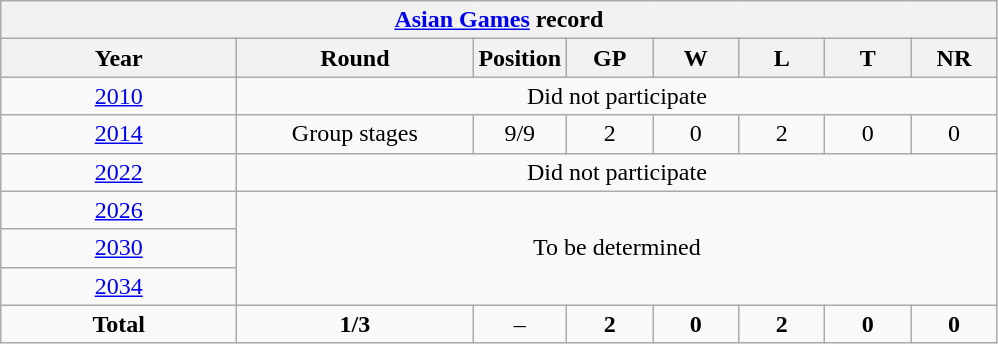<table class="wikitable" style="text-align: center; width=900px;">
<tr>
<th colspan=9><a href='#'>Asian Games</a> record</th>
</tr>
<tr>
<th width=150>Year</th>
<th width=150>Round</th>
<th width=50>Position</th>
<th width=50>GP</th>
<th width=50>W</th>
<th width=50>L</th>
<th width=50>T</th>
<th width=50>NR</th>
</tr>
<tr>
<td> <a href='#'>2010</a></td>
<td rowspan=1 colspan=8>Did not participate</td>
</tr>
<tr>
<td> <a href='#'>2014</a></td>
<td>Group stages</td>
<td>9/9</td>
<td>2</td>
<td>0</td>
<td>2</td>
<td>0</td>
<td>0</td>
</tr>
<tr>
<td> <a href='#'>2022</a></td>
<td rowspan=1 colspan=8>Did not participate</td>
</tr>
<tr>
<td> <a href='#'>2026</a></td>
<td rowspan=3 colspan=8>To be determined</td>
</tr>
<tr>
<td> <a href='#'>2030</a></td>
</tr>
<tr>
<td> <a href='#'>2034</a></td>
</tr>
<tr>
<td><strong>Total</strong></td>
<td><strong>1/3</strong></td>
<td>–</td>
<td><strong>2</strong></td>
<td><strong>0</strong></td>
<td><strong>2</strong></td>
<td><strong>0</strong></td>
<td><strong>0</strong></td>
</tr>
</table>
